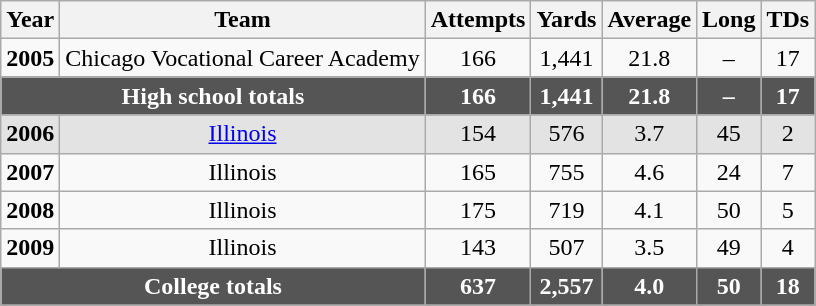<table class="wikitable" style="text-align:center;">
<tr>
<th>Year</th>
<th>Team</th>
<th>Attempts</th>
<th>Yards</th>
<th>Average</th>
<th>Long</th>
<th>TDs</th>
</tr>
<tr>
<td><strong>2005</strong></td>
<td>Chicago Vocational Career Academy</td>
<td>166</td>
<td>1,441</td>
<td>21.8</td>
<td>–</td>
<td>17</td>
</tr>
<tr style="background:#555555;font-weight:bold;color:white;">
<td colspan=2>High school totals</td>
<td>166</td>
<td>1,441</td>
<td>21.8</td>
<td>–</td>
<td>17</td>
</tr>
<tr style="background:#e3e3e3;">
<td><strong>2006</strong></td>
<td><a href='#'>Illinois</a></td>
<td>154</td>
<td>576</td>
<td>3.7</td>
<td>45</td>
<td>2</td>
</tr>
<tr>
<td><strong>2007</strong></td>
<td>Illinois</td>
<td>165</td>
<td>755</td>
<td>4.6</td>
<td>24</td>
<td>7</td>
</tr>
<tr>
<td><strong>2008</strong></td>
<td>Illinois</td>
<td>175</td>
<td>719</td>
<td>4.1</td>
<td>50</td>
<td>5</td>
</tr>
<tr>
<td><strong>2009</strong></td>
<td>Illinois</td>
<td>143</td>
<td>507</td>
<td>3.5</td>
<td>49</td>
<td>4</td>
</tr>
<tr style="background:#555555;font-weight:bold;color:white;">
<td colspan=2>College totals</td>
<td>637</td>
<td>2,557</td>
<td>4.0</td>
<td>50</td>
<td>18</td>
</tr>
<tr style="background:#e3e3e3;">
</tr>
</table>
